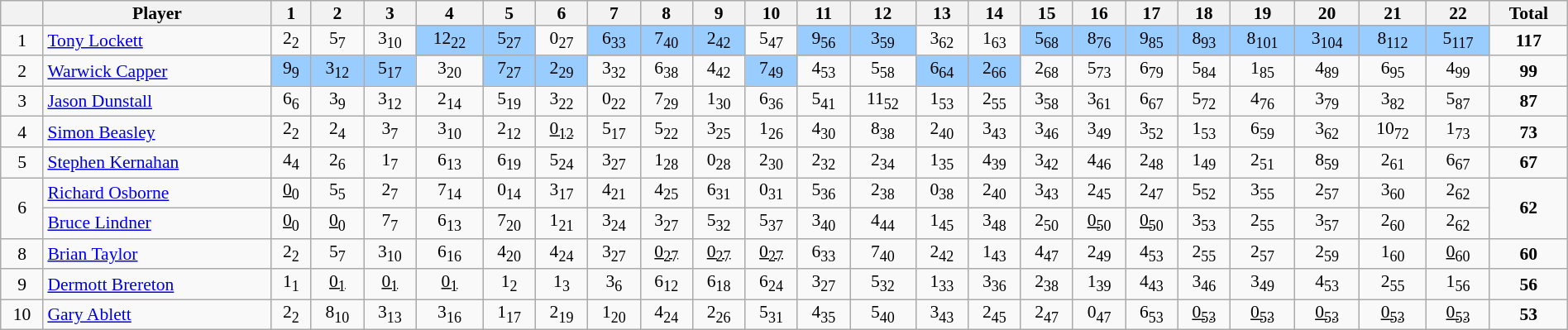<table class="wikitable nowraplinks" style="text-align:center; line-height: 90%; font-size:90%;" width=100%>
<tr>
<th width=""></th>
<th>Player</th>
<th>1</th>
<th>2</th>
<th>3</th>
<th>4</th>
<th>5</th>
<th>6</th>
<th>7</th>
<th>8</th>
<th>9</th>
<th>10</th>
<th>11</th>
<th>12</th>
<th>13</th>
<th>14</th>
<th>15</th>
<th>16</th>
<th>17</th>
<th>18</th>
<th>19</th>
<th>20</th>
<th>21</th>
<th>22</th>
<th>Total</th>
</tr>
<tr>
<td rowspan=1>1</td>
<td style="text-align:left;"><a href='#'>Tony Lockett</a></td>
<td>2<sub>2</sub></td>
<td>5<sub>7</sub></td>
<td>3<sub>10</sub></td>
<td style="background:#99ccff;">12<sub>22</sub></td>
<td style="background:#99ccff;">5<sub>27</sub></td>
<td>0<sub>27</sub></td>
<td style="background:#99ccff;">6<sub>33</sub></td>
<td style="background:#99ccff;">7<sub>40</sub></td>
<td style="background:#99ccff;">2<sub>42</sub></td>
<td>5<sub>47</sub></td>
<td style="background:#99ccff;">9<sub>56</sub></td>
<td style="background:#99ccff;">3<sub>59</sub></td>
<td>3<sub>62</sub></td>
<td>1<sub>63</sub></td>
<td style="background:#99ccff;">5<sub>68</sub></td>
<td style="background:#99ccff;">8<sub>76</sub></td>
<td style="background:#99ccff;">9<sub>85</sub></td>
<td style="background:#99ccff;">8<sub>93</sub></td>
<td style="background:#99ccff;">8<sub>101</sub></td>
<td style="background:#99ccff;">3<sub>104</sub></td>
<td style="background:#99ccff;">8<sub>112</sub></td>
<td style="background:#99ccff;">5<sub>117</sub></td>
<td rowspan=1><strong>117</strong></td>
</tr>
<tr>
<td rowspan=1>2</td>
<td style="text-align:left;"><a href='#'>Warwick Capper</a></td>
<td style="background:#99ccff;">9<sub>9</sub></td>
<td style="background:#99ccff;">3<sub>12</sub></td>
<td style="background:#99ccff;">5<sub>17</sub></td>
<td>3<sub>20</sub></td>
<td style="background:#99ccff;">7<sub>27</sub></td>
<td style="background:#99ccff;">2<sub>29</sub></td>
<td>3<sub>32</sub></td>
<td>6<sub>38</sub></td>
<td>4<sub>42</sub></td>
<td style="background:#99ccff;">7<sub>49</sub></td>
<td>4<sub>53</sub></td>
<td>5<sub>58</sub></td>
<td style="background:#99ccff;">6<sub>64</sub></td>
<td style="background:#99ccff;">2<sub>66</sub></td>
<td>2<sub>68</sub></td>
<td>5<sub>73</sub></td>
<td>6<sub>79</sub></td>
<td>5<sub>84</sub></td>
<td>1<sub>85</sub></td>
<td>4<sub>89</sub></td>
<td>6<sub>95</sub></td>
<td>4<sub>99</sub></td>
<td rowspan=1><strong>99</strong></td>
</tr>
<tr>
<td rowspan=1>3</td>
<td style="text-align:left;"><a href='#'>Jason Dunstall</a></td>
<td>6<sub>6</sub></td>
<td>3<sub>9</sub></td>
<td>3<sub>12</sub></td>
<td>2<sub>14</sub></td>
<td>5<sub>19</sub></td>
<td>3<sub>22</sub></td>
<td>0<sub>22</sub></td>
<td>7<sub>29</sub></td>
<td>1<sub>30</sub></td>
<td>6<sub>36</sub></td>
<td>5<sub>41</sub></td>
<td>11<sub>52</sub></td>
<td>1<sub>53</sub></td>
<td>2<sub>55</sub></td>
<td>3<sub>58</sub></td>
<td>3<sub>61</sub></td>
<td>6<sub>67</sub></td>
<td>5<sub>72</sub></td>
<td>4<sub>76</sub></td>
<td>3<sub>79</sub></td>
<td>3<sub>82</sub></td>
<td>5<sub>87</sub></td>
<td rowspan=1><strong>87</strong></td>
</tr>
<tr>
<td rowspan=1>4</td>
<td style="text-align:left;"><a href='#'>Simon Beasley</a></td>
<td>2<sub>2</sub></td>
<td>2<sub>4</sub></td>
<td>3<sub>7</sub></td>
<td>3<sub>10</sub></td>
<td>2<sub>12</sub></td>
<td><u>0<sub>12</sub></u></td>
<td>5<sub>17</sub></td>
<td>5<sub>22</sub></td>
<td>3<sub>25</sub></td>
<td>1<sub>26</sub></td>
<td>4<sub>30</sub></td>
<td>8<sub>38</sub></td>
<td>2<sub>40</sub></td>
<td>3<sub>43</sub></td>
<td>3<sub>46</sub></td>
<td>3<sub>49</sub></td>
<td>3<sub>52</sub></td>
<td>1<sub>53</sub></td>
<td>6<sub>59</sub></td>
<td>3<sub>62</sub></td>
<td>10<sub>72</sub></td>
<td>1<sub>73</sub></td>
<td rowspan=1><strong>73</strong></td>
</tr>
<tr>
<td rowspan=1>5</td>
<td style="text-align:left;"><a href='#'>Stephen Kernahan</a></td>
<td>4<sub>4</sub></td>
<td>2<sub>6</sub></td>
<td>1<sub>7</sub></td>
<td>6<sub>13</sub></td>
<td>6<sub>19</sub></td>
<td>5<sub>24</sub></td>
<td>3<sub>27</sub></td>
<td>1<sub>28</sub></td>
<td>0<sub>28</sub></td>
<td>2<sub>30</sub></td>
<td>2<sub>32</sub></td>
<td>2<sub>34</sub></td>
<td>1<sub>35</sub></td>
<td>4<sub>39</sub></td>
<td>3<sub>42</sub></td>
<td>4<sub>46</sub></td>
<td>2<sub>48</sub></td>
<td>1<sub>49</sub></td>
<td>2<sub>51</sub></td>
<td>8<sub>59</sub></td>
<td>2<sub>61</sub></td>
<td>6<sub>67</sub></td>
<td rowspan=1><strong>67</strong></td>
</tr>
<tr>
<td rowspan=2>6</td>
<td style="text-align:left;"><a href='#'>Richard Osborne</a></td>
<td><u>0<sub>0</sub></u></td>
<td>5<sub>5</sub></td>
<td>2<sub>7</sub></td>
<td>7<sub>14</sub></td>
<td>0<sub>14</sub></td>
<td>3<sub>17</sub></td>
<td>4<sub>21</sub></td>
<td>4<sub>25</sub></td>
<td>6<sub>31</sub></td>
<td>0<sub>31</sub></td>
<td>5<sub>36</sub></td>
<td>2<sub>38</sub></td>
<td>0<sub>38</sub></td>
<td>2<sub>40</sub></td>
<td>3<sub>43</sub></td>
<td>2<sub>45</sub></td>
<td>2<sub>47</sub></td>
<td>5<sub>52</sub></td>
<td>3<sub>55</sub></td>
<td>2<sub>57</sub></td>
<td>3<sub>60</sub></td>
<td>2<sub>62</sub></td>
<td rowspan=2><strong>62</strong></td>
</tr>
<tr>
<td style="text-align:left;"><a href='#'>Bruce Lindner</a></td>
<td><u>0<sub>0</sub></u></td>
<td><u>0<sub>0</sub></u></td>
<td>7<sub>7</sub></td>
<td>6<sub>13</sub></td>
<td>7<sub>20</sub></td>
<td>1<sub>21</sub></td>
<td>3<sub>24</sub></td>
<td>3<sub>27</sub></td>
<td>5<sub>32</sub></td>
<td>5<sub>37</sub></td>
<td>3<sub>40</sub></td>
<td>4<sub>44</sub></td>
<td>1<sub>45</sub></td>
<td>3<sub>48</sub></td>
<td>2<sub>50</sub></td>
<td><u>0<sub>50</sub></u></td>
<td><u>0<sub>50</sub></u></td>
<td>3<sub>53</sub></td>
<td>2<sub>55</sub></td>
<td>3<sub>57</sub></td>
<td>2<sub>60</sub></td>
<td>2<sub>62</sub></td>
</tr>
<tr>
<td rowspan=1>8</td>
<td style="text-align:left;"><a href='#'>Brian Taylor</a></td>
<td>2<sub>2</sub></td>
<td>5<sub>7</sub></td>
<td>3<sub>10</sub></td>
<td>6<sub>16</sub></td>
<td>4<sub>20</sub></td>
<td>4<sub>24</sub></td>
<td>3<sub>27</sub></td>
<td><u>0<sub>27</sub></u></td>
<td><u>0<sub>27</sub></u></td>
<td><u>0<sub>27</sub></u></td>
<td>6<sub>33</sub></td>
<td>7<sub>40</sub></td>
<td>2<sub>42</sub></td>
<td>1<sub>43</sub></td>
<td>4<sub>47</sub></td>
<td>2<sub>49</sub></td>
<td>4<sub>53</sub></td>
<td>2<sub>55</sub></td>
<td>2<sub>57</sub></td>
<td>2<sub>59</sub></td>
<td>1<sub>60</sub></td>
<td><u>0<sub>60</sub></u></td>
<td rowspan=1><strong>60</strong></td>
</tr>
<tr>
<td rowspan=1>9</td>
<td style="text-align:left;"><a href='#'>Dermott Brereton</a></td>
<td>1<sub>1</sub></td>
<td><u>0<sub>1</sub></u></td>
<td><u>0<sub>1</sub></u></td>
<td><u>0<sub>1</sub></u></td>
<td>1<sub>2</sub></td>
<td>1<sub>3</sub></td>
<td>3<sub>6</sub></td>
<td>6<sub>12</sub></td>
<td>6<sub>18</sub></td>
<td>6<sub>24</sub></td>
<td>3<sub>27</sub></td>
<td>5<sub>32</sub></td>
<td>1<sub>33</sub></td>
<td>3<sub>36</sub></td>
<td>2<sub>38</sub></td>
<td>1<sub>39</sub></td>
<td>4<sub>43</sub></td>
<td>3<sub>46</sub></td>
<td>3<sub>49</sub></td>
<td>4<sub>53</sub></td>
<td>2<sub>55</sub></td>
<td>1<sub>56</sub></td>
<td rowspan=1><strong>56</strong></td>
</tr>
<tr>
<td rowspan=1>10</td>
<td style="text-align:left;"><a href='#'>Gary Ablett</a></td>
<td>2<sub>2</sub></td>
<td>8<sub>10</sub></td>
<td>3<sub>13</sub></td>
<td>3<sub>16</sub></td>
<td>1<sub>17</sub></td>
<td>2<sub>19</sub></td>
<td>1<sub>20</sub></td>
<td>4<sub>24</sub></td>
<td>2<sub>26</sub></td>
<td>5<sub>31</sub></td>
<td>4<sub>35</sub></td>
<td>5<sub>40</sub></td>
<td>3<sub>43</sub></td>
<td>2<sub>45</sub></td>
<td>2<sub>47</sub></td>
<td>0<sub>47</sub></td>
<td>6<sub>53</sub></td>
<td><u>0<sub>53</sub></u></td>
<td><u>0<sub>53</sub></u></td>
<td><u>0<sub>53</sub></u></td>
<td><u>0<sub>53</sub></u></td>
<td><u>0<sub>53</sub></u></td>
<td rowspan=1><strong>53</strong></td>
</tr>
</table>
